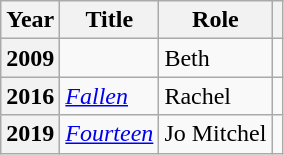<table class="wikitable plainrowheaders sortable">
<tr>
<th scope="col">Year</th>
<th scope="col">Title</th>
<th scope="col">Role</th>
<th scope="col" class="unsortable"></th>
</tr>
<tr>
<th scope="row">2009</th>
<td><em></em></td>
<td>Beth</td>
<td style="text-align:center;"></td>
</tr>
<tr>
<th scope="row">2016</th>
<td><em><a href='#'>Fallen</a></em></td>
<td>Rachel</td>
<td style="text-align:center;"></td>
</tr>
<tr>
<th scope="row">2019</th>
<td><em><a href='#'>Fourteen</a></em></td>
<td>Jo Mitchel</td>
<td style="text-align:center;"></td>
</tr>
</table>
